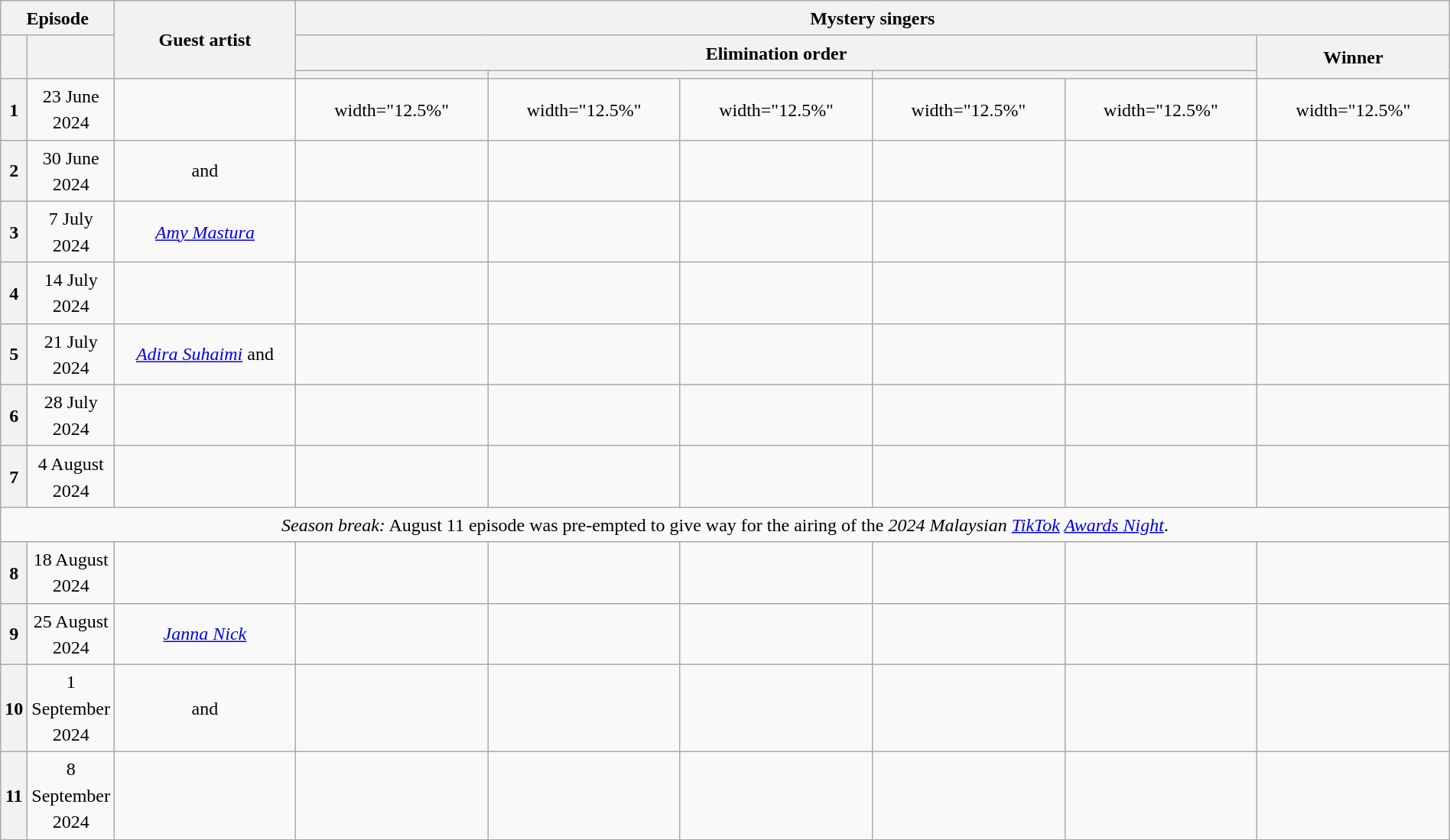<table class="wikitable plainrowheaders mw-collapsible" style="text-align:center; line-height:23px; width:100%;">
<tr>
<th colspan="2" width="1%">Episode</th>
<th rowspan="3" width="12.5%">Guest artist</th>
<th colspan="6">Mystery singers<br></th>
</tr>
<tr>
<th rowspan="2"></th>
<th rowspan="2"></th>
<th colspan="5">Elimination order</th>
<th rowspan="2">Winner</th>
</tr>
<tr>
<th></th>
<th colspan="2"></th>
<th colspan="2"></th>
</tr>
<tr>
<th>1</th>
<td>23 June 2024</td>
<td><br></td>
<td>width="12.5%" </td>
<td>width="12.5%" </td>
<td>width="12.5%" </td>
<td>width="12.5%" </td>
<td>width="12.5%" </td>
<td>width="12.5%" </td>
</tr>
<tr>
<th>2</th>
<td>30 June 2024</td>
<td><em></em> and <br></td>
<td></td>
<td></td>
<td></td>
<td></td>
<td></td>
<td></td>
</tr>
<tr>
<th>3</th>
<td>7 July 2024</td>
<td><em><a href='#'>Amy Mastura</a></em></td>
<td></td>
<td></td>
<td></td>
<td></td>
<td></td>
<td></td>
</tr>
<tr>
<th>4</th>
<td>14 July 2024</td>
<td><br></td>
<td></td>
<td></td>
<td></td>
<td></td>
<td></td>
<td></td>
</tr>
<tr>
<th>5</th>
<td>21 July 2024</td>
<td><em><a href='#'>Adira Suhaimi</a></em> and <em></em><br></td>
<td></td>
<td></td>
<td></td>
<td></td>
<td></td>
<td></td>
</tr>
<tr>
<th>6</th>
<td>28 July 2024</td>
<td><em></em></td>
<td></td>
<td></td>
<td></td>
<td></td>
<td></td>
<td></td>
</tr>
<tr>
<th>7</th>
<td>4 August 2024</td>
<td></td>
<td></td>
<td></td>
<td></td>
<td></td>
<td></td>
<td></td>
</tr>
<tr>
<td colspan="9"><em>Season break:</em> August 11 episode was pre-empted to give way for the airing of the <em>2024 Malaysian <a href='#'>TikTok</a> <a href='#'>Awards Night</a></em>.</td>
</tr>
<tr>
<th>8</th>
<td>18 August 2024</td>
<td><em></em><br></td>
<td></td>
<td></td>
<td></td>
<td></td>
<td></td>
<td></td>
</tr>
<tr>
<th>9</th>
<td>25 August 2024</td>
<td><em><a href='#'>Janna Nick</a></em><br></td>
<td></td>
<td></td>
<td></td>
<td></td>
<td></td>
<td></td>
</tr>
<tr>
<th>10</th>
<td>1 September 2024</td>
<td> and <br></td>
<td></td>
<td></td>
<td></td>
<td></td>
<td></td>
<td></td>
</tr>
<tr>
<th>11</th>
<td>8 September 2024</td>
<td><em></em><br></td>
<td></td>
<td></td>
<td></td>
<td></td>
<td></td>
<td></td>
</tr>
</table>
